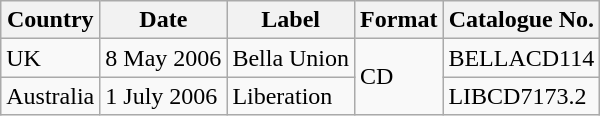<table class="wikitable">
<tr>
<th>Country</th>
<th>Date</th>
<th>Label</th>
<th>Format</th>
<th>Catalogue No.</th>
</tr>
<tr>
<td>UK</td>
<td>8 May 2006</td>
<td>Bella Union</td>
<td rowspan="2">CD</td>
<td>BELLACD114</td>
</tr>
<tr>
<td>Australia</td>
<td>1 July 2006</td>
<td>Liberation</td>
<td>LIBCD7173.2</td>
</tr>
</table>
